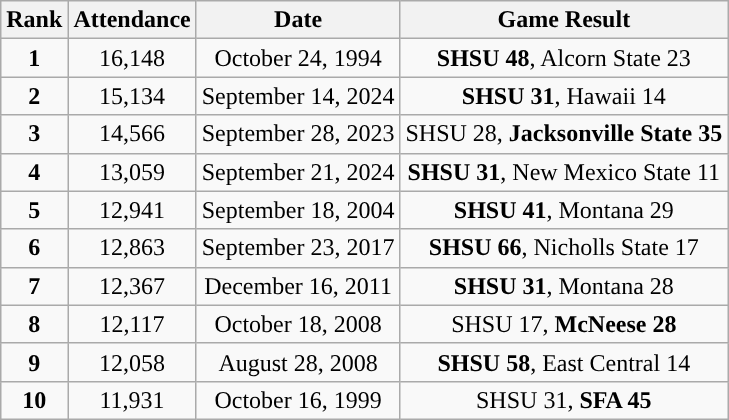<table class="wikitable">
<tr>
<th>Rank</th>
<th>Attendance</th>
<th>Date</th>
<th>Game Result</th>
</tr>
<tr align="center">
<td><strong>1</strong></td>
<td>16,148</td>
<td>October 24, 1994</td>
<td><strong>SHSU 48</strong>, Alcorn State 23</td>
</tr>
<tr align="center">
<td><strong>2</strong></td>
<td>15,134</td>
<td>September 14, 2024</td>
<td><strong>SHSU 31</strong>, Hawaii 14</td>
</tr>
<tr align="center">
<td><strong>3</strong></td>
<td>14,566</td>
<td>September 28, 2023</td>
<td>SHSU 28, <strong>Jacksonville State 35</strong></td>
</tr>
<tr align="center">
<td><strong>4</strong></td>
<td>13,059</td>
<td>September 21, 2024</td>
<td><strong>SHSU 31</strong>, New Mexico State 11</td>
</tr>
<tr align="center">
<td><strong>5</strong></td>
<td>12,941</td>
<td>September 18, 2004</td>
<td><strong>SHSU 41</strong>, Montana 29</td>
</tr>
<tr align="center">
<td><strong>6</strong></td>
<td>12,863</td>
<td>September 23, 2017</td>
<td><strong>SHSU 66</strong>, Nicholls State 17</td>
</tr>
<tr align="center">
<td><strong>7</strong></td>
<td>12,367</td>
<td>December 16, 2011</td>
<td><strong>SHSU 31</strong>, Montana 28</td>
</tr>
<tr align="center">
<td><strong>8</strong></td>
<td>12,117</td>
<td>October 18, 2008</td>
<td>SHSU 17, <strong>McNeese 28</strong></td>
</tr>
<tr align="center">
<td><strong>9</strong></td>
<td>12,058</td>
<td>August 28, 2008</td>
<td><strong>SHSU 58</strong>, East Central 14</td>
</tr>
<tr align="center">
<td><strong>10</strong></td>
<td>11,931</td>
<td>October 16, 1999</td>
<td>SHSU 31, <strong>SFA 45</strong></td>
</tr>
</table>
